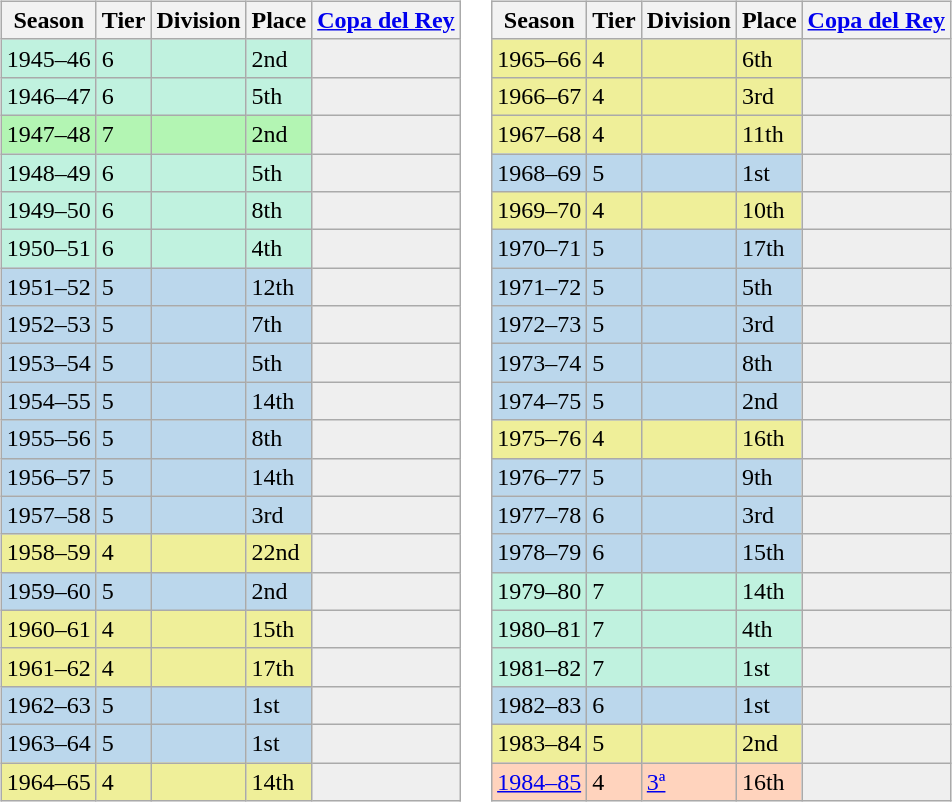<table>
<tr>
<td valign="top" width=0%><br><table class="wikitable">
<tr style="background:#f0f6fa;">
<th>Season</th>
<th>Tier</th>
<th>Division</th>
<th>Place</th>
<th><a href='#'>Copa del Rey</a></th>
</tr>
<tr>
<td style="background:#C0F2DF;">1945–46</td>
<td style="background:#C0F2DF;">6</td>
<td style="background:#C0F2DF;"></td>
<td style="background:#C0F2DF;">2nd</td>
<th style="background:#efefef;"></th>
</tr>
<tr>
<td style="background:#C0F2DF;">1946–47</td>
<td style="background:#C0F2DF;">6</td>
<td style="background:#C0F2DF;"></td>
<td style="background:#C0F2DF;">5th</td>
<th style="background:#efefef;"></th>
</tr>
<tr>
<td style="background:#B3F5B3;">1947–48</td>
<td style="background:#B3F5B3;">7</td>
<td style="background:#B3F5B3;"></td>
<td style="background:#B3F5B3;">2nd</td>
<th style="background:#EFEFEF;"></th>
</tr>
<tr>
<td style="background:#C0F2DF;">1948–49</td>
<td style="background:#C0F2DF;">6</td>
<td style="background:#C0F2DF;"></td>
<td style="background:#C0F2DF;">5th</td>
<th style="background:#efefef;"></th>
</tr>
<tr>
<td style="background:#C0F2DF;">1949–50</td>
<td style="background:#C0F2DF;">6</td>
<td style="background:#C0F2DF;"></td>
<td style="background:#C0F2DF;">8th</td>
<th style="background:#efefef;"></th>
</tr>
<tr>
<td style="background:#C0F2DF;">1950–51</td>
<td style="background:#C0F2DF;">6</td>
<td style="background:#C0F2DF;"></td>
<td style="background:#C0F2DF;">4th</td>
<th style="background:#efefef;"></th>
</tr>
<tr>
<td style="background:#BBD7EC;">1951–52</td>
<td style="background:#BBD7EC;">5</td>
<td style="background:#BBD7EC;"></td>
<td style="background:#BBD7EC;">12th</td>
<th style="background:#efefef;"></th>
</tr>
<tr>
<td style="background:#BBD7EC;">1952–53</td>
<td style="background:#BBD7EC;">5</td>
<td style="background:#BBD7EC;"></td>
<td style="background:#BBD7EC;">7th</td>
<th style="background:#efefef;"></th>
</tr>
<tr>
<td style="background:#BBD7EC;">1953–54</td>
<td style="background:#BBD7EC;">5</td>
<td style="background:#BBD7EC;"></td>
<td style="background:#BBD7EC;">5th</td>
<th style="background:#efefef;"></th>
</tr>
<tr>
<td style="background:#BBD7EC;">1954–55</td>
<td style="background:#BBD7EC;">5</td>
<td style="background:#BBD7EC;"></td>
<td style="background:#BBD7EC;">14th</td>
<th style="background:#efefef;"></th>
</tr>
<tr>
<td style="background:#BBD7EC;">1955–56</td>
<td style="background:#BBD7EC;">5</td>
<td style="background:#BBD7EC;"></td>
<td style="background:#BBD7EC;">8th</td>
<th style="background:#efefef;"></th>
</tr>
<tr>
<td style="background:#BBD7EC;">1956–57</td>
<td style="background:#BBD7EC;">5</td>
<td style="background:#BBD7EC;"></td>
<td style="background:#BBD7EC;">14th</td>
<th style="background:#efefef;"></th>
</tr>
<tr>
<td style="background:#BBD7EC;">1957–58</td>
<td style="background:#BBD7EC;">5</td>
<td style="background:#BBD7EC;"></td>
<td style="background:#BBD7EC;">3rd</td>
<th style="background:#efefef;"></th>
</tr>
<tr>
<td style="background:#EFEF99;">1958–59</td>
<td style="background:#EFEF99;">4</td>
<td style="background:#EFEF99;"></td>
<td style="background:#EFEF99;">22nd</td>
<th style="background:#efefef;"></th>
</tr>
<tr>
<td style="background:#BBD7EC;">1959–60</td>
<td style="background:#BBD7EC;">5</td>
<td style="background:#BBD7EC;"></td>
<td style="background:#BBD7EC;">2nd</td>
<th style="background:#efefef;"></th>
</tr>
<tr>
<td style="background:#EFEF99;">1960–61</td>
<td style="background:#EFEF99;">4</td>
<td style="background:#EFEF99;"></td>
<td style="background:#EFEF99;">15th</td>
<th style="background:#efefef;"></th>
</tr>
<tr>
<td style="background:#EFEF99;">1961–62</td>
<td style="background:#EFEF99;">4</td>
<td style="background:#EFEF99;"></td>
<td style="background:#EFEF99;">17th</td>
<th style="background:#efefef;"></th>
</tr>
<tr>
<td style="background:#BBD7EC;">1962–63</td>
<td style="background:#BBD7EC;">5</td>
<td style="background:#BBD7EC;"></td>
<td style="background:#BBD7EC;">1st</td>
<th style="background:#efefef;"></th>
</tr>
<tr>
<td style="background:#BBD7EC;">1963–64</td>
<td style="background:#BBD7EC;">5</td>
<td style="background:#BBD7EC;"></td>
<td style="background:#BBD7EC;">1st</td>
<th style="background:#efefef;"></th>
</tr>
<tr>
<td style="background:#EFEF99;">1964–65</td>
<td style="background:#EFEF99;">4</td>
<td style="background:#EFEF99;"></td>
<td style="background:#EFEF99;">14th</td>
<th style="background:#efefef;"></th>
</tr>
</table>
</td>
<td valign="top" width=0%><br><table class="wikitable">
<tr style="background:#f0f6fa;">
<th>Season</th>
<th>Tier</th>
<th>Division</th>
<th>Place</th>
<th><a href='#'>Copa del Rey</a></th>
</tr>
<tr>
<td style="background:#EFEF99;">1965–66</td>
<td style="background:#EFEF99;">4</td>
<td style="background:#EFEF99;"></td>
<td style="background:#EFEF99;">6th</td>
<th style="background:#efefef;"></th>
</tr>
<tr>
<td style="background:#EFEF99;">1966–67</td>
<td style="background:#EFEF99;">4</td>
<td style="background:#EFEF99;"></td>
<td style="background:#EFEF99;">3rd</td>
<th style="background:#efefef;"></th>
</tr>
<tr>
<td style="background:#EFEF99;">1967–68</td>
<td style="background:#EFEF99;">4</td>
<td style="background:#EFEF99;"></td>
<td style="background:#EFEF99;">11th</td>
<th style="background:#efefef;"></th>
</tr>
<tr>
<td style="background:#BBD7EC;">1968–69</td>
<td style="background:#BBD7EC;">5</td>
<td style="background:#BBD7EC;"></td>
<td style="background:#BBD7EC;">1st</td>
<th style="background:#efefef;"></th>
</tr>
<tr>
<td style="background:#EFEF99;">1969–70</td>
<td style="background:#EFEF99;">4</td>
<td style="background:#EFEF99;"></td>
<td style="background:#EFEF99;">10th</td>
<th style="background:#efefef;"></th>
</tr>
<tr>
<td style="background:#BBD7EC;">1970–71</td>
<td style="background:#BBD7EC;">5</td>
<td style="background:#BBD7EC;"></td>
<td style="background:#BBD7EC;">17th</td>
<th style="background:#efefef;"></th>
</tr>
<tr>
<td style="background:#BBD7EC;">1971–72</td>
<td style="background:#BBD7EC;">5</td>
<td style="background:#BBD7EC;"></td>
<td style="background:#BBD7EC;">5th</td>
<th style="background:#efefef;"></th>
</tr>
<tr>
<td style="background:#BBD7EC;">1972–73</td>
<td style="background:#BBD7EC;">5</td>
<td style="background:#BBD7EC;"></td>
<td style="background:#BBD7EC;">3rd</td>
<th style="background:#efefef;"></th>
</tr>
<tr>
<td style="background:#BBD7EC;">1973–74</td>
<td style="background:#BBD7EC;">5</td>
<td style="background:#BBD7EC;"></td>
<td style="background:#BBD7EC;">8th</td>
<th style="background:#efefef;"></th>
</tr>
<tr>
<td style="background:#BBD7EC;">1974–75</td>
<td style="background:#BBD7EC;">5</td>
<td style="background:#BBD7EC;"></td>
<td style="background:#BBD7EC;">2nd</td>
<th style="background:#efefef;"></th>
</tr>
<tr>
<td style="background:#EFEF99;">1975–76</td>
<td style="background:#EFEF99;">4</td>
<td style="background:#EFEF99;"></td>
<td style="background:#EFEF99;">16th</td>
<th style="background:#efefef;"></th>
</tr>
<tr>
<td style="background:#BBD7EC;">1976–77</td>
<td style="background:#BBD7EC;">5</td>
<td style="background:#BBD7EC;"></td>
<td style="background:#BBD7EC;">9th</td>
<th style="background:#efefef;"></th>
</tr>
<tr>
<td style="background:#BBD7EC;">1977–78</td>
<td style="background:#BBD7EC;">6</td>
<td style="background:#BBD7EC;"></td>
<td style="background:#BBD7EC;">3rd</td>
<th style="background:#efefef;"></th>
</tr>
<tr>
<td style="background:#BBD7EC;">1978–79</td>
<td style="background:#BBD7EC;">6</td>
<td style="background:#BBD7EC;"></td>
<td style="background:#BBD7EC;">15th</td>
<th style="background:#efefef;"></th>
</tr>
<tr>
<td style="background:#C0F2DF;">1979–80</td>
<td style="background:#C0F2DF;">7</td>
<td style="background:#C0F2DF;"></td>
<td style="background:#C0F2DF;">14th</td>
<th style="background:#efefef;"></th>
</tr>
<tr>
<td style="background:#C0F2DF;">1980–81</td>
<td style="background:#C0F2DF;">7</td>
<td style="background:#C0F2DF;"></td>
<td style="background:#C0F2DF;">4th</td>
<th style="background:#efefef;"></th>
</tr>
<tr>
<td style="background:#C0F2DF;">1981–82</td>
<td style="background:#C0F2DF;">7</td>
<td style="background:#C0F2DF;"></td>
<td style="background:#C0F2DF;">1st</td>
<th style="background:#efefef;"></th>
</tr>
<tr>
<td style="background:#BBD7EC;">1982–83</td>
<td style="background:#BBD7EC;">6</td>
<td style="background:#BBD7EC;"></td>
<td style="background:#BBD7EC;">1st</td>
<th style="background:#efefef;"></th>
</tr>
<tr>
<td style="background:#EFEF99;">1983–84</td>
<td style="background:#EFEF99;">5</td>
<td style="background:#EFEF99;"></td>
<td style="background:#EFEF99;">2nd</td>
<th style="background:#efefef;"></th>
</tr>
<tr>
<td style="background:#FFD3BD;"><a href='#'>1984–85</a></td>
<td style="background:#FFD3BD;">4</td>
<td style="background:#FFD3BD;"><a href='#'>3ª</a></td>
<td style="background:#FFD3BD;">16th</td>
<td style="background:#efefef;"></td>
</tr>
</table>
</td>
</tr>
</table>
